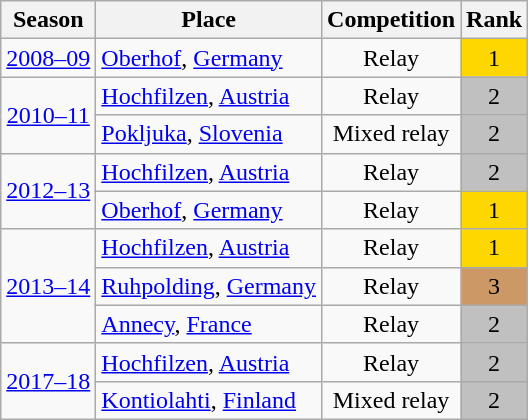<table class="wikitable sortable" style="text-align: center;">
<tr>
<th>Season</th>
<th>Place</th>
<th>Competition</th>
<th>Rank</th>
</tr>
<tr>
<td><a href='#'>2008–09</a></td>
<td style="text-align: left;"> <a href='#'>Oberhof</a>, <a href='#'>Germany</a></td>
<td>Relay</td>
<td bgcolor="gold">1</td>
</tr>
<tr>
<td rowspan="2"><a href='#'>2010–11</a></td>
<td style="text-align: left;"> <a href='#'>Hochfilzen</a>, <a href='#'>Austria</a></td>
<td>Relay</td>
<td bgcolor=silver>2</td>
</tr>
<tr>
<td style="text-align: left;"> <a href='#'>Pokljuka</a>, <a href='#'>Slovenia</a></td>
<td>Mixed relay</td>
<td bgcolor=silver>2</td>
</tr>
<tr>
<td rowspan="2"><a href='#'>2012–13</a></td>
<td style="text-align: left;"> <a href='#'>Hochfilzen</a>, <a href='#'>Austria</a></td>
<td>Relay</td>
<td bgcolor=silver>2</td>
</tr>
<tr>
<td style="text-align: left;"> <a href='#'>Oberhof</a>, <a href='#'>Germany</a></td>
<td>Relay</td>
<td bgcolor="gold">1</td>
</tr>
<tr>
<td rowspan="3"><a href='#'>2013–14</a></td>
<td style="text-align: left;"> <a href='#'>Hochfilzen</a>, <a href='#'>Austria</a></td>
<td>Relay</td>
<td bgcolor="gold">1</td>
</tr>
<tr>
<td style="text-align: left;"> <a href='#'>Ruhpolding</a>, <a href='#'>Germany</a></td>
<td>Relay</td>
<td bgcolor="cc9966">3</td>
</tr>
<tr>
<td style="text-align: left;"> <a href='#'>Annecy</a>, <a href='#'>France</a></td>
<td>Relay</td>
<td bgcolor="Silver">2</td>
</tr>
<tr>
<td rowspan="2"><a href='#'>2017–18</a></td>
<td style="text-align: left;"> <a href='#'>Hochfilzen</a>, <a href='#'>Austria</a></td>
<td>Relay</td>
<td bgcolor=silver>2</td>
</tr>
<tr>
<td align="left"> <a href='#'>Kontiolahti</a>, <a href='#'>Finland</a></td>
<td>Mixed relay</td>
<td bgcolor=silver>2</td>
</tr>
</table>
